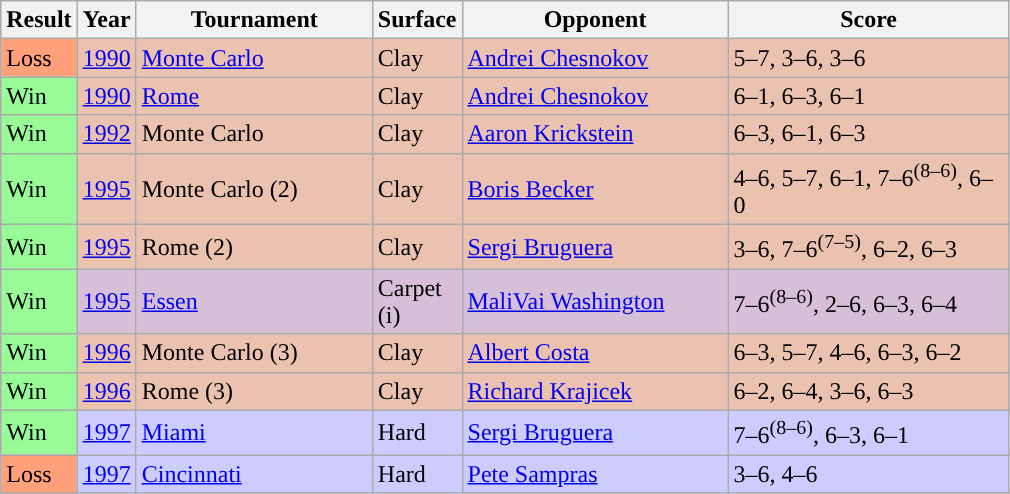<table class="sortable wikitable">
<tr>
<th style="width:40px">Result</th>
<th style="width:30px">Year</th>
<th style="width:150px">Tournament</th>
<th style="width:50px">Surface</th>
<th style="width:170px">Opponent</th>
<th style="width:180px"  class="unsortable">Score</th>
</tr>
<tr style="background:#ebc2af;">
<td style="background:#ffa07a;">Loss</td>
<td><a href='#'>1990</a></td>
<td><a href='#'>Monte Carlo</a></td>
<td>Clay</td>
<td> <a href='#'>Andrei Chesnokov</a></td>
<td>5–7, 3–6, 3–6</td>
</tr>
<tr style="background:#ebc2af;">
<td style="background:#98fb98;">Win</td>
<td><a href='#'>1990</a></td>
<td><a href='#'>Rome</a></td>
<td>Clay</td>
<td> <a href='#'>Andrei Chesnokov</a></td>
<td>6–1, 6–3, 6–1</td>
</tr>
<tr style="background:#ebc2af;">
<td style="background:#98fb98;">Win</td>
<td><a href='#'>1992</a></td>
<td>Monte Carlo</td>
<td>Clay</td>
<td> <a href='#'>Aaron Krickstein</a></td>
<td>6–3, 6–1, 6–3</td>
</tr>
<tr style="background:#ebc2af;">
<td style="background:#98fb98;">Win</td>
<td><a href='#'>1995</a></td>
<td>Monte Carlo (2)</td>
<td>Clay</td>
<td> <a href='#'>Boris Becker</a></td>
<td>4–6, 5–7, 6–1, 7–6<sup>(8–6)</sup>, 6–0</td>
</tr>
<tr style="background:#ebc2af;">
<td style="background:#98fb98;">Win</td>
<td><a href='#'>1995</a></td>
<td>Rome (2)</td>
<td>Clay</td>
<td> <a href='#'>Sergi Bruguera</a></td>
<td>3–6, 7–6<sup>(7–5)</sup>, 6–2, 6–3</td>
</tr>
<tr style="background:thistle">
<td style="background:#98fb98;">Win</td>
<td><a href='#'>1995</a></td>
<td><a href='#'>Essen</a></td>
<td>Carpet (i)</td>
<td> <a href='#'>MaliVai Washington</a></td>
<td>7–6<sup>(8–6)</sup>, 2–6, 6–3, 6–4</td>
</tr>
<tr style="background:#ebc2af;">
<td style="background:#98fb98;">Win</td>
<td><a href='#'>1996</a></td>
<td>Monte Carlo (3)</td>
<td>Clay</td>
<td> <a href='#'>Albert Costa</a></td>
<td>6–3, 5–7, 4–6, 6–3, 6–2</td>
</tr>
<tr style="background:#ebc2af;">
<td style="background:#98fb98;">Win</td>
<td><a href='#'>1996</a></td>
<td>Rome (3)</td>
<td>Clay</td>
<td> <a href='#'>Richard Krajicek</a></td>
<td>6–2, 6–4, 3–6, 6–3</td>
</tr>
<tr style="background:#ccf;">
<td style="background:#98fb98;">Win</td>
<td><a href='#'>1997</a></td>
<td><a href='#'>Miami</a></td>
<td>Hard</td>
<td> <a href='#'>Sergi Bruguera</a></td>
<td>7–6<sup>(8–6)</sup>, 6–3, 6–1</td>
</tr>
<tr style="background:#ccf;">
<td style="background:#ffa07a;">Loss</td>
<td><a href='#'>1997</a></td>
<td><a href='#'>Cincinnati</a></td>
<td>Hard</td>
<td> <a href='#'>Pete Sampras</a></td>
<td>3–6, 4–6</td>
</tr>
</table>
